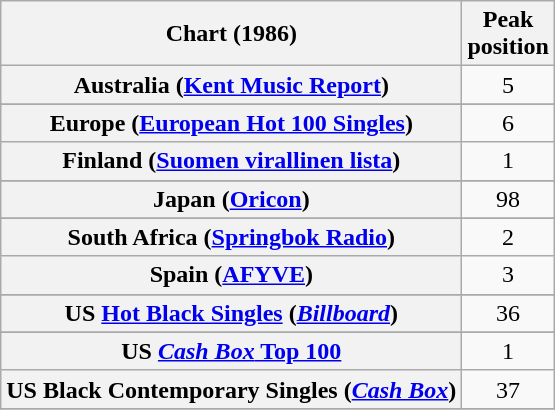<table class="wikitable sortable plainrowheaders" style="text-align:center">
<tr>
<th scope="col">Chart (1986)</th>
<th scope="col">Peak<br>position</th>
</tr>
<tr>
<th scope="row">Australia (<a href='#'>Kent Music Report</a>)</th>
<td>5</td>
</tr>
<tr>
</tr>
<tr>
</tr>
<tr>
</tr>
<tr>
<th scope="row">Europe (<a href='#'>European Hot 100 Singles</a>)</th>
<td>6</td>
</tr>
<tr>
<th scope="row">Finland (<a href='#'>Suomen virallinen lista</a>)</th>
<td>1</td>
</tr>
<tr>
</tr>
<tr>
<th scope="row">Japan (<a href='#'>Oricon</a>)</th>
<td>98</td>
</tr>
<tr>
</tr>
<tr>
</tr>
<tr>
</tr>
<tr>
</tr>
<tr>
<th scope="row">South Africa (<a href='#'>Springbok Radio</a>)</th>
<td>2</td>
</tr>
<tr>
<th scope="row">Spain (<a href='#'>AFYVE</a>)</th>
<td>3</td>
</tr>
<tr>
</tr>
<tr>
</tr>
<tr>
</tr>
<tr>
</tr>
<tr>
</tr>
<tr>
</tr>
<tr>
</tr>
<tr>
<th scope="row">US <a href='#'>Hot Black Singles</a> (<em><a href='#'>Billboard</a></em>)</th>
<td style="text-align:center;">36</td>
</tr>
<tr>
</tr>
<tr>
<th scope="row">US <a href='#'><em>Cash Box</em> Top 100</a></th>
<td>1</td>
</tr>
<tr>
<th scope="row">US Black Contemporary Singles (<em><a href='#'>Cash Box</a></em>)</th>
<td>37</td>
</tr>
<tr>
</tr>
</table>
